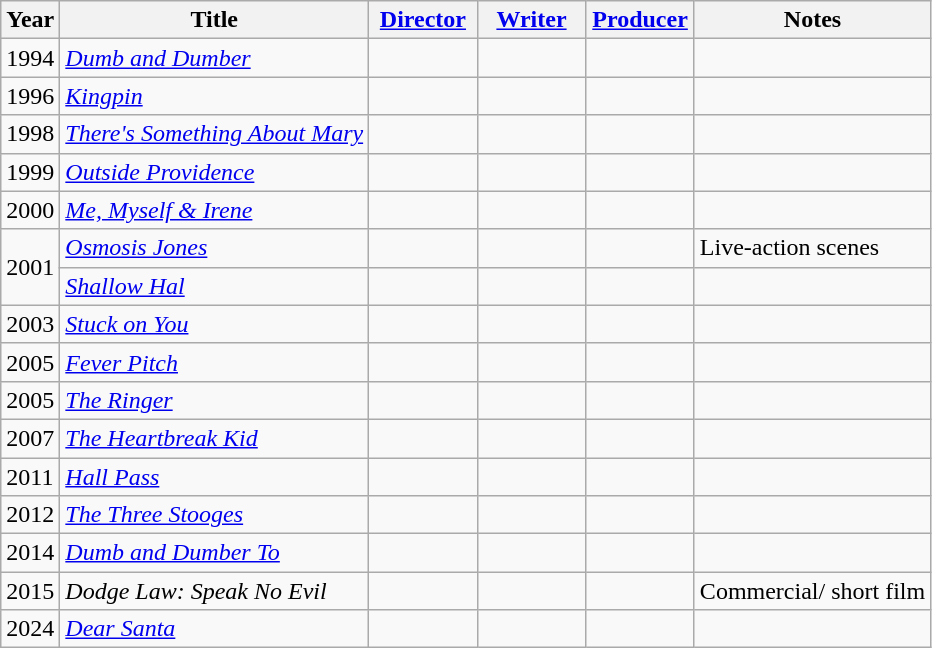<table class="wikitable sortable">
<tr>
<th>Year</th>
<th>Title</th>
<th width="65"><a href='#'>Director</a></th>
<th width="65"><a href='#'>Writer</a></th>
<th width="65"><a href='#'>Producer</a></th>
<th>Notes</th>
</tr>
<tr>
<td>1994</td>
<td><em><a href='#'>Dumb and Dumber</a></em></td>
<td></td>
<td></td>
<td></td>
<td></td>
</tr>
<tr>
<td>1996</td>
<td><em><a href='#'>Kingpin</a></em></td>
<td></td>
<td></td>
<td></td>
<td></td>
</tr>
<tr>
<td>1998</td>
<td><em><a href='#'>There's Something About Mary</a></em></td>
<td></td>
<td></td>
<td></td>
<td></td>
</tr>
<tr>
<td>1999</td>
<td><em><a href='#'>Outside Providence</a></em></td>
<td></td>
<td></td>
<td></td>
<td></td>
</tr>
<tr>
<td>2000</td>
<td><em><a href='#'>Me, Myself & Irene</a></em></td>
<td></td>
<td></td>
<td></td>
<td></td>
</tr>
<tr>
<td rowspan="2">2001</td>
<td><em><a href='#'>Osmosis Jones</a></em></td>
<td></td>
<td></td>
<td></td>
<td>Live-action scenes</td>
</tr>
<tr>
<td><em><a href='#'>Shallow Hal</a></em></td>
<td></td>
<td></td>
<td></td>
<td></td>
</tr>
<tr>
<td>2003</td>
<td><em><a href='#'>Stuck on You</a></em></td>
<td></td>
<td></td>
<td></td>
<td></td>
</tr>
<tr>
<td>2005</td>
<td><em><a href='#'>Fever Pitch</a></em></td>
<td></td>
<td></td>
<td></td>
<td></td>
</tr>
<tr>
<td>2005</td>
<td><em><a href='#'>The Ringer</a></em></td>
<td></td>
<td></td>
<td></td>
<td></td>
</tr>
<tr>
<td>2007</td>
<td><em><a href='#'>The Heartbreak Kid</a></em></td>
<td></td>
<td></td>
<td></td>
<td></td>
</tr>
<tr>
<td>2011</td>
<td><em><a href='#'>Hall Pass</a></em></td>
<td></td>
<td></td>
<td></td>
<td></td>
</tr>
<tr>
<td>2012</td>
<td><em><a href='#'>The Three Stooges</a></em></td>
<td></td>
<td></td>
<td></td>
<td></td>
</tr>
<tr>
<td>2014</td>
<td><em><a href='#'>Dumb and Dumber To</a></em></td>
<td></td>
<td></td>
<td></td>
<td></td>
</tr>
<tr>
<td>2015</td>
<td><em>Dodge Law: Speak No Evil</em></td>
<td></td>
<td></td>
<td></td>
<td>Commercial/ short film</td>
</tr>
<tr>
<td>2024</td>
<td><em><a href='#'>Dear Santa</a></em></td>
<td></td>
<td></td>
<td></td>
<td></td>
</tr>
</table>
